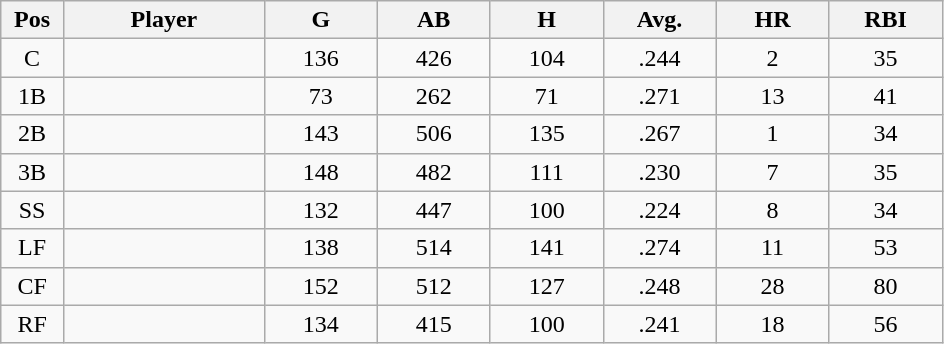<table class="wikitable sortable">
<tr>
<th bgcolor="#DDDDFF" width="5%">Pos</th>
<th bgcolor="#DDDDFF" width="16%">Player</th>
<th bgcolor="#DDDDFF" width="9%">G</th>
<th bgcolor="#DDDDFF" width="9%">AB</th>
<th bgcolor="#DDDDFF" width="9%">H</th>
<th bgcolor="#DDDDFF" width="9%">Avg.</th>
<th bgcolor="#DDDDFF" width="9%">HR</th>
<th bgcolor="#DDDDFF" width="9%">RBI</th>
</tr>
<tr align="center">
<td>C</td>
<td></td>
<td>136</td>
<td>426</td>
<td>104</td>
<td>.244</td>
<td>2</td>
<td>35</td>
</tr>
<tr align="center">
<td>1B</td>
<td></td>
<td>73</td>
<td>262</td>
<td>71</td>
<td>.271</td>
<td>13</td>
<td>41</td>
</tr>
<tr align="center">
<td>2B</td>
<td></td>
<td>143</td>
<td>506</td>
<td>135</td>
<td>.267</td>
<td>1</td>
<td>34</td>
</tr>
<tr align="center">
<td>3B</td>
<td></td>
<td>148</td>
<td>482</td>
<td>111</td>
<td>.230</td>
<td>7</td>
<td>35</td>
</tr>
<tr align="center">
<td>SS</td>
<td></td>
<td>132</td>
<td>447</td>
<td>100</td>
<td>.224</td>
<td>8</td>
<td>34</td>
</tr>
<tr align="center">
<td>LF</td>
<td></td>
<td>138</td>
<td>514</td>
<td>141</td>
<td>.274</td>
<td>11</td>
<td>53</td>
</tr>
<tr align="center">
<td>CF</td>
<td></td>
<td>152</td>
<td>512</td>
<td>127</td>
<td>.248</td>
<td>28</td>
<td>80</td>
</tr>
<tr align="center">
<td>RF</td>
<td></td>
<td>134</td>
<td>415</td>
<td>100</td>
<td>.241</td>
<td>18</td>
<td>56</td>
</tr>
</table>
